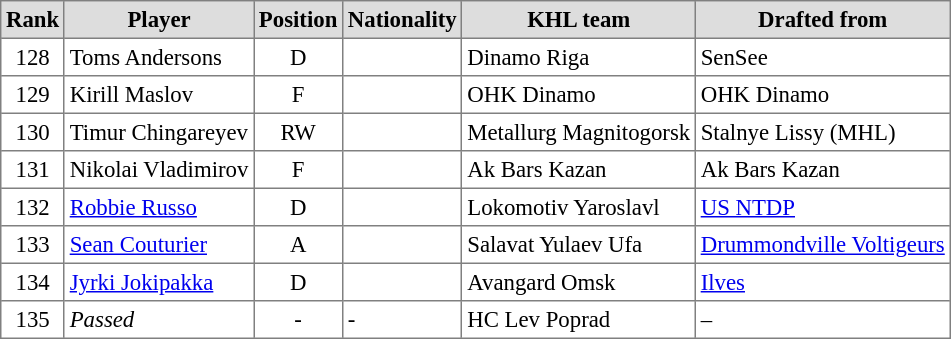<table cellpadding="3" cellspacing="0" border="1" style="font-size: 95%; text-align: left; border: gray solid 1px; border-collapse: collapse;">
<tr bgcolor="#dddddd" align="center">
<th>Rank</th>
<th>Player</th>
<th>Position</th>
<th>Nationality</th>
<th>KHL team</th>
<th>Drafted from</th>
</tr>
<tr>
<td align="center">128</td>
<td>Toms Andersons</td>
<td align="center">D</td>
<td></td>
<td>Dinamo Riga</td>
<td>SenSee</td>
</tr>
<tr>
<td align="center">129</td>
<td>Kirill Maslov</td>
<td align="center">F</td>
<td></td>
<td>OHK Dinamo</td>
<td>OHK Dinamo</td>
</tr>
<tr>
<td align="center">130</td>
<td>Timur Chingareyev</td>
<td align="center">RW</td>
<td></td>
<td>Metallurg Magnitogorsk</td>
<td>Stalnye Lissy (MHL)</td>
</tr>
<tr>
<td align="center">131</td>
<td>Nikolai Vladimirov</td>
<td align="center">F</td>
<td></td>
<td>Ak Bars Kazan</td>
<td>Ak Bars Kazan</td>
</tr>
<tr>
<td align="center">132</td>
<td><a href='#'>Robbie Russo</a></td>
<td align="center">D</td>
<td></td>
<td>Lokomotiv Yaroslavl</td>
<td><a href='#'>US NTDP</a></td>
</tr>
<tr>
<td align="center">133</td>
<td><a href='#'>Sean Couturier</a></td>
<td align="center">A</td>
<td></td>
<td>Salavat Yulaev Ufa</td>
<td><a href='#'>Drummondville Voltigeurs</a></td>
</tr>
<tr>
<td align="center">134</td>
<td><a href='#'>Jyrki Jokipakka</a></td>
<td align="center">D</td>
<td></td>
<td>Avangard Omsk</td>
<td><a href='#'>Ilves</a></td>
</tr>
<tr>
<td align="center">135</td>
<td><em>Passed</em></td>
<td align="center">-</td>
<td>-</td>
<td>HC Lev Poprad</td>
<td>–</td>
</tr>
</table>
